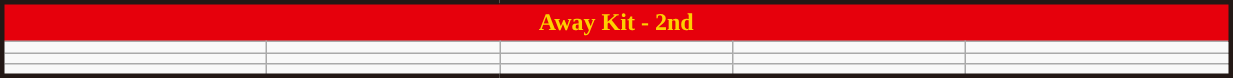<table class="wikitable collapsible collapsed" style="width:65%; border:solid 3px #231815">
<tr style="text-align:center; background-color:#E6000C; color:#FDD000; font-weight:bold;">
<td colspan=5>Away Kit - 2nd</td>
</tr>
<tr>
<td></td>
<td></td>
<td></td>
<td></td>
<td></td>
</tr>
<tr>
<td></td>
<td></td>
<td></td>
<td></td>
<td></td>
</tr>
<tr>
<td></td>
<td></td>
<td></td>
<td></td>
<td></td>
</tr>
<tr>
</tr>
</table>
